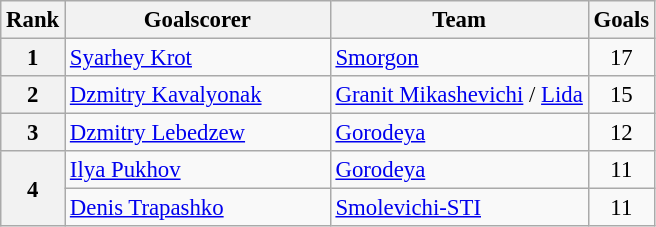<table class="wikitable" style="font-size: 95%;">
<tr>
<th>Rank</th>
<th width=170>Goalscorer</th>
<th>Team</th>
<th>Goals</th>
</tr>
<tr>
<th align="center">1</th>
<td> <a href='#'>Syarhey Krot</a></td>
<td><a href='#'>Smorgon</a></td>
<td align="center">17</td>
</tr>
<tr>
<th align="center">2</th>
<td> <a href='#'>Dzmitry Kavalyonak</a></td>
<td><a href='#'>Granit Mikashevichi</a> / <a href='#'>Lida</a></td>
<td align="center">15</td>
</tr>
<tr>
<th align="center">3</th>
<td> <a href='#'>Dzmitry Lebedzew</a></td>
<td><a href='#'>Gorodeya</a></td>
<td align="center">12</td>
</tr>
<tr>
<th align="center" rowspan="2">4</th>
<td> <a href='#'>Ilya Pukhov</a></td>
<td><a href='#'>Gorodeya</a></td>
<td align="center">11</td>
</tr>
<tr>
<td> <a href='#'>Denis Trapashko</a></td>
<td><a href='#'>Smolevichi-STI</a></td>
<td align="center">11</td>
</tr>
</table>
